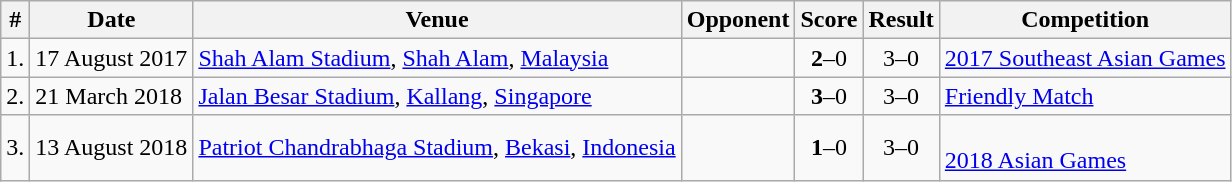<table class="wikitable">
<tr>
<th>#</th>
<th>Date</th>
<th>Venue</th>
<th>Opponent</th>
<th>Score</th>
<th>Result</th>
<th>Competition</th>
</tr>
<tr>
<td>1.</td>
<td>17 August 2017</td>
<td><a href='#'>Shah Alam Stadium</a>, <a href='#'>Shah Alam</a>, <a href='#'>Malaysia</a></td>
<td></td>
<td align=center><strong>2</strong>–0</td>
<td align=center>3–0</td>
<td><a href='#'>2017 Southeast Asian Games</a></td>
</tr>
<tr>
<td>2.</td>
<td>21 March 2018</td>
<td><a href='#'>Jalan Besar Stadium</a>, <a href='#'>Kallang</a>, <a href='#'>Singapore</a></td>
<td></td>
<td align=center><strong>3</strong>–0</td>
<td align=center>3–0</td>
<td><a href='#'>Friendly Match</a></td>
</tr>
<tr>
<td>3.</td>
<td>13 August 2018</td>
<td><a href='#'>Patriot Chandrabhaga Stadium</a>, <a href='#'>Bekasi</a>, <a href='#'>Indonesia</a></td>
<td></td>
<td align=center><strong>1</strong>–0</td>
<td align=center>3–0</td>
<td><br><a href='#'>2018 Asian Games</a></td>
</tr>
</table>
